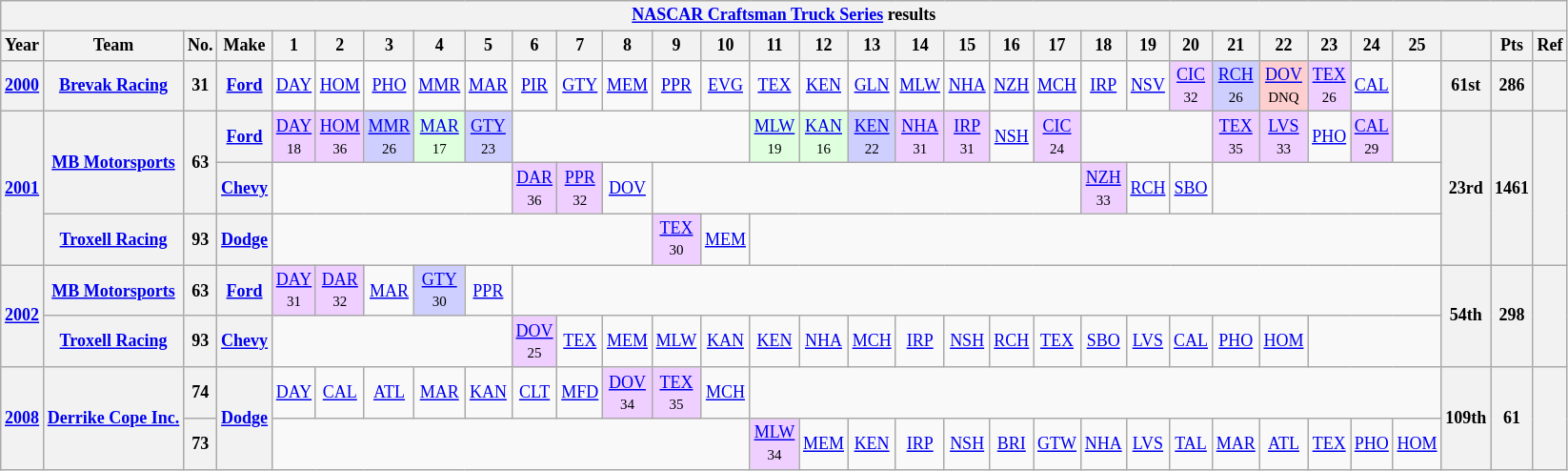<table class="wikitable" style="text-align:center; font-size:75%">
<tr>
<th colspan=45><a href='#'>NASCAR Craftsman Truck Series</a> results</th>
</tr>
<tr>
<th>Year</th>
<th>Team</th>
<th>No.</th>
<th>Make</th>
<th>1</th>
<th>2</th>
<th>3</th>
<th>4</th>
<th>5</th>
<th>6</th>
<th>7</th>
<th>8</th>
<th>9</th>
<th>10</th>
<th>11</th>
<th>12</th>
<th>13</th>
<th>14</th>
<th>15</th>
<th>16</th>
<th>17</th>
<th>18</th>
<th>19</th>
<th>20</th>
<th>21</th>
<th>22</th>
<th>23</th>
<th>24</th>
<th>25</th>
<th></th>
<th>Pts</th>
<th>Ref</th>
</tr>
<tr>
<th><a href='#'>2000</a></th>
<th><a href='#'>Brevak Racing</a></th>
<th>31</th>
<th><a href='#'>Ford</a></th>
<td><a href='#'>DAY</a></td>
<td><a href='#'>HOM</a></td>
<td><a href='#'>PHO</a></td>
<td><a href='#'>MMR</a></td>
<td><a href='#'>MAR</a></td>
<td><a href='#'>PIR</a></td>
<td><a href='#'>GTY</a></td>
<td><a href='#'>MEM</a></td>
<td><a href='#'>PPR</a></td>
<td><a href='#'>EVG</a></td>
<td><a href='#'>TEX</a></td>
<td><a href='#'>KEN</a></td>
<td><a href='#'>GLN</a></td>
<td><a href='#'>MLW</a></td>
<td><a href='#'>NHA</a></td>
<td><a href='#'>NZH</a></td>
<td><a href='#'>MCH</a></td>
<td><a href='#'>IRP</a></td>
<td><a href='#'>NSV</a></td>
<td style="background:#EFCFFF;"><a href='#'>CIC</a><br><small>32</small></td>
<td style="background:#CFCFFF;"><a href='#'>RCH</a><br><small>26</small></td>
<td style="background:#FFCFCF;"><a href='#'>DOV</a><br><small>DNQ</small></td>
<td style="background:#EFCFFF;"><a href='#'>TEX</a><br><small>26</small></td>
<td><a href='#'>CAL</a></td>
<td></td>
<th>61st</th>
<th>286</th>
<th></th>
</tr>
<tr>
<th rowspan=3><a href='#'>2001</a></th>
<th rowspan=2 nowrap><a href='#'>MB Motorsports</a></th>
<th rowspan=2>63</th>
<th><a href='#'>Ford</a></th>
<td style="background:#EFCFFF;"><a href='#'>DAY</a><br><small>18</small></td>
<td style="background:#EFCFFF;"><a href='#'>HOM</a><br><small>36</small></td>
<td style="background:#CFCFFF;"><a href='#'>MMR</a><br><small>26</small></td>
<td style="background:#DFFFDF;"><a href='#'>MAR</a><br><small>17</small></td>
<td style="background:#CFCFFF;"><a href='#'>GTY</a><br><small>23</small></td>
<td colspan=5></td>
<td style="background:#DFFFDF;"><a href='#'>MLW</a><br><small>19</small></td>
<td style="background:#DFFFDF;"><a href='#'>KAN</a><br><small>16</small></td>
<td style="background:#CFCFFF;"><a href='#'>KEN</a><br><small>22</small></td>
<td style="background:#EFCFFF;"><a href='#'>NHA</a><br><small>31</small></td>
<td style="background:#EFCFFF;"><a href='#'>IRP</a><br><small>31</small></td>
<td><a href='#'>NSH</a></td>
<td style="background:#EFCFFF;"><a href='#'>CIC</a><br><small>24</small></td>
<td colspan=3></td>
<td style="background:#EFCFFF;"><a href='#'>TEX</a><br><small>35</small></td>
<td style="background:#EFCFFF;"><a href='#'>LVS</a><br><small>33</small></td>
<td><a href='#'>PHO</a></td>
<td style="background:#EFCFFF;"><a href='#'>CAL</a><br><small>29</small></td>
<td></td>
<th rowspan=3>23rd</th>
<th rowspan=3>1461</th>
<th rowspan=3></th>
</tr>
<tr>
<th><a href='#'>Chevy</a></th>
<td colspan=5></td>
<td style="background:#EFCFFF;"><a href='#'>DAR</a><br><small>36</small></td>
<td style="background:#EFCFFF;"><a href='#'>PPR</a><br><small>32</small></td>
<td><a href='#'>DOV</a></td>
<td colspan=9></td>
<td style="background:#EFCFFF;"><a href='#'>NZH</a><br><small>33</small></td>
<td><a href='#'>RCH</a></td>
<td><a href='#'>SBO</a></td>
<td colspan=5></td>
</tr>
<tr>
<th><a href='#'>Troxell Racing</a></th>
<th>93</th>
<th><a href='#'>Dodge</a></th>
<td colspan=8></td>
<td style="background:#EFCFFF;"><a href='#'>TEX</a><br><small>30</small></td>
<td><a href='#'>MEM</a></td>
<td colspan=15></td>
</tr>
<tr>
<th rowspan=2><a href='#'>2002</a></th>
<th><a href='#'>MB Motorsports</a></th>
<th>63</th>
<th><a href='#'>Ford</a></th>
<td style="background:#EFCFFF;"><a href='#'>DAY</a><br><small>31</small></td>
<td style="background:#EFCFFF;"><a href='#'>DAR</a><br><small>32</small></td>
<td><a href='#'>MAR</a></td>
<td style="background:#CFCFFF;"><a href='#'>GTY</a><br><small>30</small></td>
<td><a href='#'>PPR</a></td>
<td colspan=20></td>
<th rowspan=2>54th</th>
<th rowspan=2>298</th>
<th rowspan=2></th>
</tr>
<tr>
<th><a href='#'>Troxell Racing</a></th>
<th>93</th>
<th><a href='#'>Chevy</a></th>
<td colspan=5></td>
<td style="background:#EFCFFF;"><a href='#'>DOV</a><br><small>25</small></td>
<td><a href='#'>TEX</a></td>
<td><a href='#'>MEM</a></td>
<td><a href='#'>MLW</a></td>
<td><a href='#'>KAN</a></td>
<td><a href='#'>KEN</a></td>
<td><a href='#'>NHA</a></td>
<td><a href='#'>MCH</a></td>
<td><a href='#'>IRP</a></td>
<td><a href='#'>NSH</a></td>
<td><a href='#'>RCH</a></td>
<td><a href='#'>TEX</a></td>
<td><a href='#'>SBO</a></td>
<td><a href='#'>LVS</a></td>
<td><a href='#'>CAL</a></td>
<td><a href='#'>PHO</a></td>
<td><a href='#'>HOM</a></td>
<td colspan=3></td>
</tr>
<tr>
<th rowspan=2><a href='#'>2008</a></th>
<th rowspan=2 nowrap><a href='#'>Derrike Cope Inc.</a></th>
<th>74</th>
<th rowspan=2><a href='#'>Dodge</a></th>
<td><a href='#'>DAY</a></td>
<td><a href='#'>CAL</a></td>
<td><a href='#'>ATL</a></td>
<td><a href='#'>MAR</a></td>
<td><a href='#'>KAN</a></td>
<td><a href='#'>CLT</a></td>
<td><a href='#'>MFD</a></td>
<td style="background:#EFCFFF;"><a href='#'>DOV</a><br><small>34</small></td>
<td style="background:#EFCFFF;"><a href='#'>TEX</a><br><small>35</small></td>
<td><a href='#'>MCH</a></td>
<td colspan=15></td>
<th rowspan=2>109th</th>
<th rowspan=2>61</th>
<th rowspan=2></th>
</tr>
<tr>
<th>73</th>
<td colspan=10></td>
<td style="background:#EFCFFF;"><a href='#'>MLW</a><br><small>34</small></td>
<td><a href='#'>MEM</a></td>
<td><a href='#'>KEN</a></td>
<td><a href='#'>IRP</a></td>
<td><a href='#'>NSH</a></td>
<td><a href='#'>BRI</a></td>
<td><a href='#'>GTW</a></td>
<td><a href='#'>NHA</a></td>
<td><a href='#'>LVS</a></td>
<td><a href='#'>TAL</a></td>
<td><a href='#'>MAR</a></td>
<td><a href='#'>ATL</a></td>
<td><a href='#'>TEX</a></td>
<td><a href='#'>PHO</a></td>
<td><a href='#'>HOM</a></td>
</tr>
</table>
